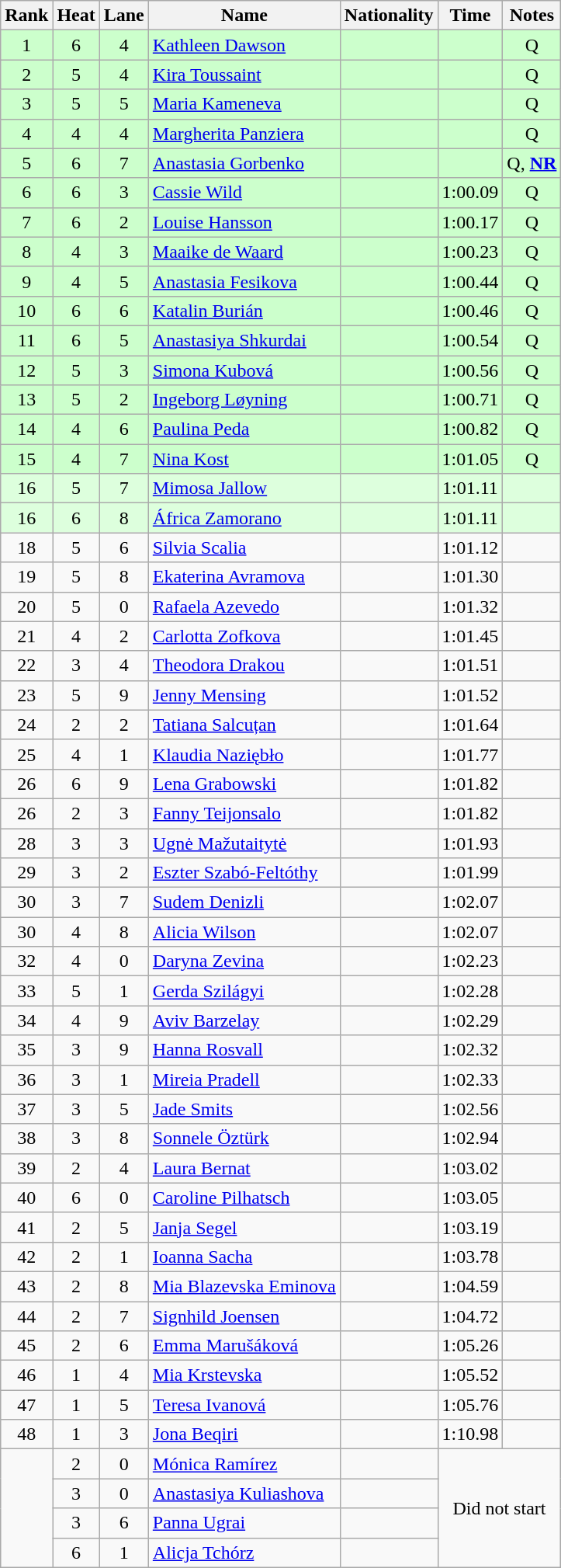<table class="wikitable sortable" style="text-align:center">
<tr>
<th>Rank</th>
<th>Heat</th>
<th>Lane</th>
<th>Name</th>
<th>Nationality</th>
<th>Time</th>
<th>Notes</th>
</tr>
<tr bgcolor=ccffcc>
<td>1</td>
<td>6</td>
<td>4</td>
<td align=left><a href='#'>Kathleen Dawson</a></td>
<td align=left></td>
<td></td>
<td>Q</td>
</tr>
<tr bgcolor=ccffcc>
<td>2</td>
<td>5</td>
<td>4</td>
<td align=left><a href='#'>Kira Toussaint</a></td>
<td align=left></td>
<td></td>
<td>Q</td>
</tr>
<tr bgcolor=ccffcc>
<td>3</td>
<td>5</td>
<td>5</td>
<td align=left><a href='#'>Maria Kameneva</a></td>
<td align=left></td>
<td></td>
<td>Q</td>
</tr>
<tr bgcolor=ccffcc>
<td>4</td>
<td>4</td>
<td>4</td>
<td align=left><a href='#'>Margherita Panziera</a></td>
<td align=left></td>
<td></td>
<td>Q</td>
</tr>
<tr bgcolor=ccffcc>
<td>5</td>
<td>6</td>
<td>7</td>
<td align=left><a href='#'>Anastasia Gorbenko</a></td>
<td align=left></td>
<td></td>
<td>Q, <strong><a href='#'>NR</a></strong></td>
</tr>
<tr bgcolor=ccffcc>
<td>6</td>
<td>6</td>
<td>3</td>
<td align=left><a href='#'>Cassie Wild</a></td>
<td align=left></td>
<td>1:00.09</td>
<td>Q</td>
</tr>
<tr bgcolor=ccffcc>
<td>7</td>
<td>6</td>
<td>2</td>
<td align=left><a href='#'>Louise Hansson</a></td>
<td align=left></td>
<td>1:00.17</td>
<td>Q</td>
</tr>
<tr bgcolor=ccffcc>
<td>8</td>
<td>4</td>
<td>3</td>
<td align=left><a href='#'>Maaike de Waard</a></td>
<td align=left></td>
<td>1:00.23</td>
<td>Q</td>
</tr>
<tr bgcolor=ccffcc>
<td>9</td>
<td>4</td>
<td>5</td>
<td align=left><a href='#'>Anastasia Fesikova</a></td>
<td align=left></td>
<td>1:00.44</td>
<td>Q</td>
</tr>
<tr bgcolor=ccffcc>
<td>10</td>
<td>6</td>
<td>6</td>
<td align=left><a href='#'>Katalin Burián</a></td>
<td align=left></td>
<td>1:00.46</td>
<td>Q</td>
</tr>
<tr bgcolor=ccffcc>
<td>11</td>
<td>6</td>
<td>5</td>
<td align=left><a href='#'>Anastasiya Shkurdai</a></td>
<td align=left></td>
<td>1:00.54</td>
<td>Q</td>
</tr>
<tr bgcolor=ccffcc>
<td>12</td>
<td>5</td>
<td>3</td>
<td align=left><a href='#'>Simona Kubová</a></td>
<td align=left></td>
<td>1:00.56</td>
<td>Q</td>
</tr>
<tr bgcolor=ccffcc>
<td>13</td>
<td>5</td>
<td>2</td>
<td align=left><a href='#'>Ingeborg Løyning</a></td>
<td align=left></td>
<td>1:00.71</td>
<td>Q</td>
</tr>
<tr bgcolor=ccffcc>
<td>14</td>
<td>4</td>
<td>6</td>
<td align=left><a href='#'>Paulina Peda</a></td>
<td align=left></td>
<td>1:00.82</td>
<td>Q</td>
</tr>
<tr bgcolor=ccffcc>
<td>15</td>
<td>4</td>
<td>7</td>
<td align=left><a href='#'>Nina Kost</a></td>
<td align=left></td>
<td>1:01.05</td>
<td>Q</td>
</tr>
<tr bgcolor=ddffdd>
<td>16</td>
<td>5</td>
<td>7</td>
<td align=left><a href='#'>Mimosa Jallow</a></td>
<td align=left></td>
<td>1:01.11</td>
<td></td>
</tr>
<tr bgcolor=ddffdd>
<td>16</td>
<td>6</td>
<td>8</td>
<td align=left><a href='#'>África Zamorano</a></td>
<td align=left></td>
<td>1:01.11</td>
<td></td>
</tr>
<tr>
<td>18</td>
<td>5</td>
<td>6</td>
<td align=left><a href='#'>Silvia Scalia</a></td>
<td align=left></td>
<td>1:01.12</td>
<td></td>
</tr>
<tr>
<td>19</td>
<td>5</td>
<td>8</td>
<td align=left><a href='#'>Ekaterina Avramova</a></td>
<td align=left></td>
<td>1:01.30</td>
<td></td>
</tr>
<tr>
<td>20</td>
<td>5</td>
<td>0</td>
<td align=left><a href='#'>Rafaela Azevedo</a></td>
<td align=left></td>
<td>1:01.32</td>
<td></td>
</tr>
<tr>
<td>21</td>
<td>4</td>
<td>2</td>
<td align=left><a href='#'>Carlotta Zofkova</a></td>
<td align=left></td>
<td>1:01.45</td>
<td></td>
</tr>
<tr>
<td>22</td>
<td>3</td>
<td>4</td>
<td align=left><a href='#'>Theodora Drakou</a></td>
<td align=left></td>
<td>1:01.51</td>
<td></td>
</tr>
<tr>
<td>23</td>
<td>5</td>
<td>9</td>
<td align=left><a href='#'>Jenny Mensing</a></td>
<td align=left></td>
<td>1:01.52</td>
<td></td>
</tr>
<tr>
<td>24</td>
<td>2</td>
<td>2</td>
<td align=left><a href='#'>Tatiana Salcuțan</a></td>
<td align=left></td>
<td>1:01.64</td>
<td></td>
</tr>
<tr>
<td>25</td>
<td>4</td>
<td>1</td>
<td align=left><a href='#'>Klaudia Naziębło</a></td>
<td align=left></td>
<td>1:01.77</td>
<td></td>
</tr>
<tr>
<td>26</td>
<td>6</td>
<td>9</td>
<td align=left><a href='#'>Lena Grabowski</a></td>
<td align=left></td>
<td>1:01.82</td>
<td></td>
</tr>
<tr>
<td>26</td>
<td>2</td>
<td>3</td>
<td align=left><a href='#'>Fanny Teijonsalo</a></td>
<td align=left></td>
<td>1:01.82</td>
<td></td>
</tr>
<tr>
<td>28</td>
<td>3</td>
<td>3</td>
<td align=left><a href='#'>Ugnė Mažutaitytė</a></td>
<td align=left></td>
<td>1:01.93</td>
<td></td>
</tr>
<tr>
<td>29</td>
<td>3</td>
<td>2</td>
<td align=left><a href='#'>Eszter Szabó-Feltóthy</a></td>
<td align=left></td>
<td>1:01.99</td>
<td></td>
</tr>
<tr>
<td>30</td>
<td>3</td>
<td>7</td>
<td align=left><a href='#'>Sudem Denizli</a></td>
<td align=left></td>
<td>1:02.07</td>
<td></td>
</tr>
<tr>
<td>30</td>
<td>4</td>
<td>8</td>
<td align=left><a href='#'>Alicia Wilson</a></td>
<td align=left></td>
<td>1:02.07</td>
<td></td>
</tr>
<tr>
<td>32</td>
<td>4</td>
<td>0</td>
<td align=left><a href='#'>Daryna Zevina</a></td>
<td align=left></td>
<td>1:02.23</td>
<td></td>
</tr>
<tr>
<td>33</td>
<td>5</td>
<td>1</td>
<td align=left><a href='#'>Gerda Szilágyi</a></td>
<td align=left></td>
<td>1:02.28</td>
<td></td>
</tr>
<tr>
<td>34</td>
<td>4</td>
<td>9</td>
<td align=left><a href='#'>Aviv Barzelay</a></td>
<td align=left></td>
<td>1:02.29</td>
<td></td>
</tr>
<tr>
<td>35</td>
<td>3</td>
<td>9</td>
<td align=left><a href='#'>Hanna Rosvall</a></td>
<td align=left></td>
<td>1:02.32</td>
<td></td>
</tr>
<tr>
<td>36</td>
<td>3</td>
<td>1</td>
<td align=left><a href='#'>Mireia Pradell</a></td>
<td align=left></td>
<td>1:02.33</td>
<td></td>
</tr>
<tr>
<td>37</td>
<td>3</td>
<td>5</td>
<td align=left><a href='#'>Jade Smits</a></td>
<td align=left></td>
<td>1:02.56</td>
<td></td>
</tr>
<tr>
<td>38</td>
<td>3</td>
<td>8</td>
<td align=left><a href='#'>Sonnele Öztürk</a></td>
<td align=left></td>
<td>1:02.94</td>
<td></td>
</tr>
<tr>
<td>39</td>
<td>2</td>
<td>4</td>
<td align=left><a href='#'>Laura Bernat</a></td>
<td align=left></td>
<td>1:03.02</td>
<td></td>
</tr>
<tr>
<td>40</td>
<td>6</td>
<td>0</td>
<td align=left><a href='#'>Caroline Pilhatsch</a></td>
<td align=left></td>
<td>1:03.05</td>
<td></td>
</tr>
<tr>
<td>41</td>
<td>2</td>
<td>5</td>
<td align=left><a href='#'>Janja Segel</a></td>
<td align=left></td>
<td>1:03.19</td>
<td></td>
</tr>
<tr>
<td>42</td>
<td>2</td>
<td>1</td>
<td align=left><a href='#'>Ioanna Sacha</a></td>
<td align=left></td>
<td>1:03.78</td>
<td></td>
</tr>
<tr>
<td>43</td>
<td>2</td>
<td>8</td>
<td align=left><a href='#'>Mia Blazevska Eminova</a></td>
<td align=left></td>
<td>1:04.59</td>
<td></td>
</tr>
<tr>
<td>44</td>
<td>2</td>
<td>7</td>
<td align=left><a href='#'>Signhild Joensen</a></td>
<td align=left></td>
<td>1:04.72</td>
<td></td>
</tr>
<tr>
<td>45</td>
<td>2</td>
<td>6</td>
<td align=left><a href='#'>Emma Marušáková</a></td>
<td align=left></td>
<td>1:05.26</td>
<td></td>
</tr>
<tr>
<td>46</td>
<td>1</td>
<td>4</td>
<td align=left><a href='#'>Mia Krstevska</a></td>
<td align=left></td>
<td>1:05.52</td>
<td></td>
</tr>
<tr>
<td>47</td>
<td>1</td>
<td>5</td>
<td align=left><a href='#'>Teresa Ivanová</a></td>
<td align=left></td>
<td>1:05.76</td>
<td></td>
</tr>
<tr>
<td>48</td>
<td>1</td>
<td>3</td>
<td align=left><a href='#'>Jona Beqiri</a></td>
<td align=left></td>
<td>1:10.98</td>
<td></td>
</tr>
<tr>
<td rowspan=4></td>
<td>2</td>
<td>0</td>
<td align=left><a href='#'>Mónica Ramírez</a></td>
<td align=left></td>
<td rowspan=4 colspan=2>Did not start</td>
</tr>
<tr>
<td>3</td>
<td>0</td>
<td align=left><a href='#'>Anastasiya Kuliashova</a></td>
<td align=left></td>
</tr>
<tr>
<td>3</td>
<td>6</td>
<td align=left><a href='#'>Panna Ugrai</a></td>
<td align=left></td>
</tr>
<tr>
<td>6</td>
<td>1</td>
<td align=left><a href='#'>Alicja Tchórz</a></td>
<td align=left></td>
</tr>
</table>
